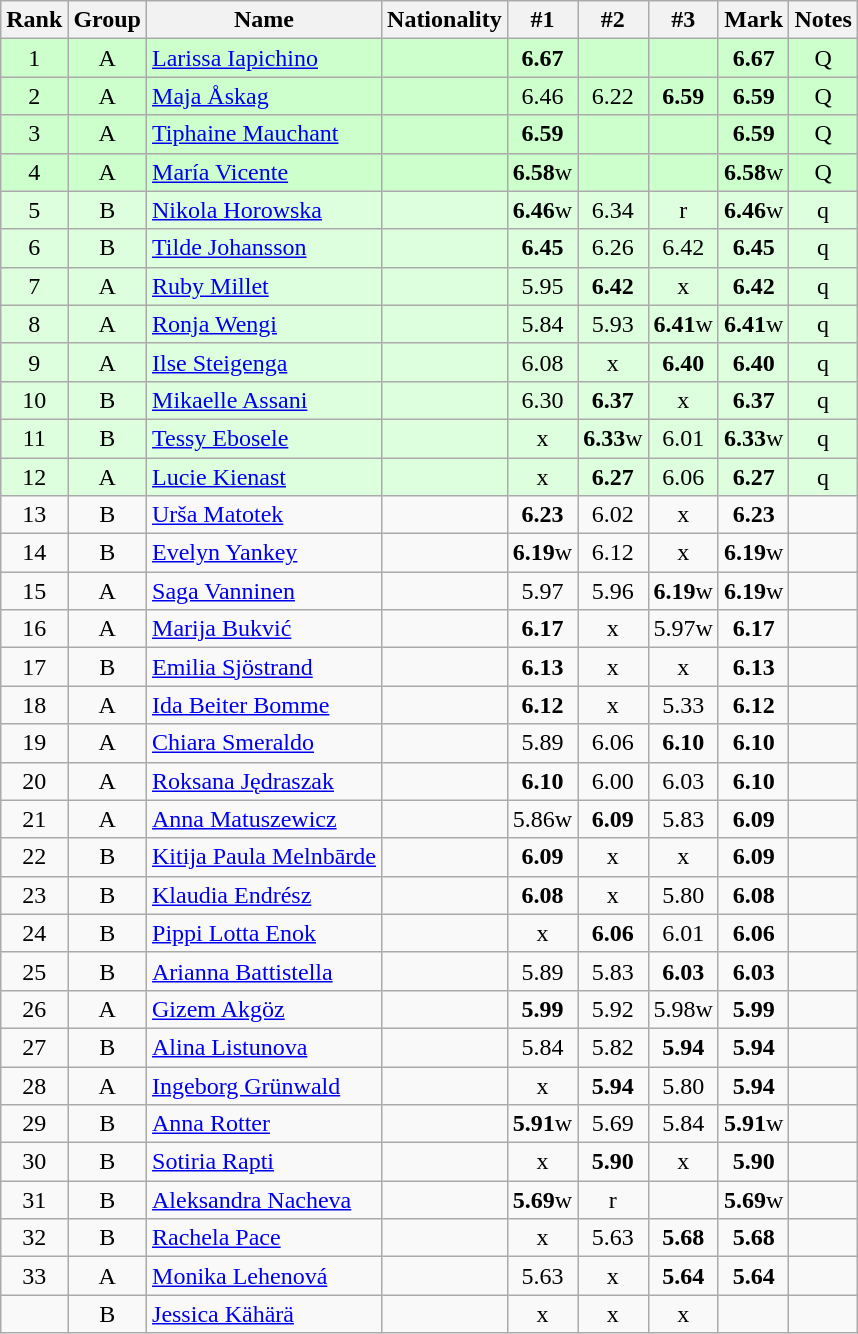<table class="wikitable sortable" style="text-align:center">
<tr>
<th>Rank</th>
<th>Group</th>
<th>Name</th>
<th>Nationality</th>
<th>#1</th>
<th>#2</th>
<th>#3</th>
<th>Mark</th>
<th>Notes</th>
</tr>
<tr bgcolor=ccffcc>
<td>1</td>
<td>A</td>
<td align=left><a href='#'>Larissa Iapichino</a></td>
<td align=left></td>
<td><strong>6.67</strong></td>
<td></td>
<td></td>
<td><strong>6.67</strong></td>
<td>Q</td>
</tr>
<tr bgcolor=ccffcc>
<td>2</td>
<td>A</td>
<td align=left><a href='#'>Maja Åskag</a></td>
<td align=left></td>
<td>6.46</td>
<td>6.22</td>
<td><strong>6.59</strong></td>
<td><strong>6.59</strong></td>
<td>Q</td>
</tr>
<tr bgcolor=ccffcc>
<td>3</td>
<td>A</td>
<td align=left><a href='#'>Tiphaine Mauchant</a></td>
<td align=left></td>
<td><strong>6.59</strong></td>
<td></td>
<td></td>
<td><strong>6.59</strong></td>
<td>Q</td>
</tr>
<tr bgcolor=ccffcc>
<td>4</td>
<td>A</td>
<td align=left><a href='#'>María Vicente</a></td>
<td align=left></td>
<td><strong>6.58</strong>w</td>
<td></td>
<td></td>
<td><strong>6.58</strong>w</td>
<td>Q</td>
</tr>
<tr bgcolor=ddffdd>
<td>5</td>
<td>B</td>
<td align=left><a href='#'>Nikola Horowska</a></td>
<td align=left></td>
<td><strong>6.46</strong>w</td>
<td>6.34</td>
<td>r</td>
<td><strong>6.46</strong>w</td>
<td>q</td>
</tr>
<tr bgcolor=ddffdd>
<td>6</td>
<td>B</td>
<td align=left><a href='#'>Tilde Johansson</a></td>
<td align=left></td>
<td><strong>6.45</strong></td>
<td>6.26</td>
<td>6.42</td>
<td><strong>6.45</strong></td>
<td>q</td>
</tr>
<tr bgcolor=ddffdd>
<td>7</td>
<td>A</td>
<td align=left><a href='#'>Ruby Millet</a></td>
<td align=left></td>
<td>5.95</td>
<td><strong>6.42</strong></td>
<td>x</td>
<td><strong>6.42</strong></td>
<td>q</td>
</tr>
<tr bgcolor=ddffdd>
<td>8</td>
<td>A</td>
<td align=left><a href='#'>Ronja Wengi</a></td>
<td align=left></td>
<td>5.84</td>
<td>5.93</td>
<td><strong>6.41</strong>w</td>
<td><strong>6.41</strong>w</td>
<td>q</td>
</tr>
<tr bgcolor=ddffdd>
<td>9</td>
<td>A</td>
<td align=left><a href='#'>Ilse Steigenga</a></td>
<td align=left></td>
<td>6.08</td>
<td>x</td>
<td><strong>6.40</strong></td>
<td><strong>6.40</strong></td>
<td>q</td>
</tr>
<tr bgcolor=ddffdd>
<td>10</td>
<td>B</td>
<td align=left><a href='#'>Mikaelle Assani</a></td>
<td align=left></td>
<td>6.30</td>
<td><strong>6.37</strong></td>
<td>x</td>
<td><strong>6.37</strong></td>
<td>q</td>
</tr>
<tr bgcolor=ddffdd>
<td>11</td>
<td>B</td>
<td align=left><a href='#'>Tessy Ebosele </a></td>
<td align=left></td>
<td>x</td>
<td><strong>6.33</strong>w</td>
<td>6.01</td>
<td><strong>6.33</strong>w</td>
<td>q</td>
</tr>
<tr bgcolor=ddffdd>
<td>12</td>
<td>A</td>
<td align=left><a href='#'>Lucie Kienast</a></td>
<td align=left></td>
<td>x</td>
<td><strong>6.27</strong></td>
<td>6.06</td>
<td><strong>6.27</strong></td>
<td>q</td>
</tr>
<tr>
<td>13</td>
<td>B</td>
<td align=left><a href='#'>Urša Matotek</a></td>
<td align=left></td>
<td><strong>6.23</strong></td>
<td>6.02</td>
<td>x</td>
<td><strong>6.23</strong></td>
<td></td>
</tr>
<tr>
<td>14</td>
<td>B</td>
<td align=left><a href='#'>Evelyn Yankey</a></td>
<td align=left></td>
<td><strong>6.19</strong>w</td>
<td>6.12</td>
<td>x</td>
<td><strong>6.19</strong>w</td>
<td></td>
</tr>
<tr>
<td>15</td>
<td>A</td>
<td align=left><a href='#'>Saga Vanninen</a></td>
<td align=left></td>
<td>5.97</td>
<td>5.96</td>
<td><strong>6.19</strong>w</td>
<td><strong>6.19</strong>w</td>
<td></td>
</tr>
<tr>
<td>16</td>
<td>A</td>
<td align=left><a href='#'>Marija Bukvić</a></td>
<td align=left></td>
<td><strong>6.17</strong></td>
<td>x</td>
<td>5.97w</td>
<td><strong>6.17</strong></td>
<td></td>
</tr>
<tr>
<td>17</td>
<td>B</td>
<td align=left><a href='#'>Emilia Sjöstrand</a></td>
<td align=left></td>
<td><strong>6.13</strong></td>
<td>x</td>
<td>x</td>
<td><strong>6.13</strong></td>
<td></td>
</tr>
<tr>
<td>18</td>
<td>A</td>
<td align=left><a href='#'>Ida Beiter Bomme</a></td>
<td align=left></td>
<td><strong>6.12</strong></td>
<td>x</td>
<td>5.33</td>
<td><strong>6.12</strong></td>
<td></td>
</tr>
<tr>
<td>19</td>
<td>A</td>
<td align=left><a href='#'>Chiara Smeraldo</a></td>
<td align=left></td>
<td>5.89</td>
<td>6.06</td>
<td><strong>6.10</strong></td>
<td><strong>6.10</strong></td>
<td></td>
</tr>
<tr>
<td>20</td>
<td>A</td>
<td align=left><a href='#'>Roksana Jędraszak</a></td>
<td align=left></td>
<td><strong>6.10</strong></td>
<td>6.00</td>
<td>6.03</td>
<td><strong>6.10</strong></td>
<td></td>
</tr>
<tr>
<td>21</td>
<td>A</td>
<td align=left><a href='#'>Anna Matuszewicz</a></td>
<td align=left></td>
<td>5.86w</td>
<td><strong>6.09</strong></td>
<td>5.83</td>
<td><strong>6.09</strong></td>
<td></td>
</tr>
<tr>
<td>22</td>
<td>B</td>
<td align=left><a href='#'>Kitija Paula Melnbārde</a></td>
<td align=left></td>
<td><strong>6.09</strong></td>
<td>x</td>
<td>x</td>
<td><strong>6.09</strong></td>
<td></td>
</tr>
<tr>
<td>23</td>
<td>B</td>
<td align=left><a href='#'>Klaudia Endrész</a></td>
<td align=left></td>
<td><strong>6.08</strong></td>
<td>x</td>
<td>5.80</td>
<td><strong>6.08</strong></td>
<td></td>
</tr>
<tr>
<td>24</td>
<td>B</td>
<td align=left><a href='#'>Pippi Lotta Enok</a></td>
<td align=left></td>
<td>x</td>
<td><strong>6.06</strong></td>
<td>6.01</td>
<td><strong>6.06</strong></td>
<td></td>
</tr>
<tr>
<td>25</td>
<td>B</td>
<td align=left><a href='#'>Arianna Battistella</a></td>
<td align=left></td>
<td>5.89</td>
<td>5.83</td>
<td><strong>6.03</strong></td>
<td><strong>6.03</strong></td>
<td></td>
</tr>
<tr>
<td>26</td>
<td>A</td>
<td align=left><a href='#'>Gizem Akgöz</a></td>
<td align=left></td>
<td><strong>5.99</strong></td>
<td>5.92</td>
<td>5.98w</td>
<td><strong>5.99</strong></td>
<td></td>
</tr>
<tr>
<td>27</td>
<td>B</td>
<td align=left><a href='#'>Alina Listunova</a></td>
<td align=left></td>
<td>5.84</td>
<td>5.82</td>
<td><strong>5.94</strong></td>
<td><strong>5.94</strong></td>
<td></td>
</tr>
<tr>
<td>28</td>
<td>A</td>
<td align=left><a href='#'>Ingeborg Grünwald</a></td>
<td align=left></td>
<td>x</td>
<td><strong>5.94</strong></td>
<td>5.80</td>
<td><strong>5.94</strong></td>
<td></td>
</tr>
<tr>
<td>29</td>
<td>B</td>
<td align=left><a href='#'>Anna Rotter</a></td>
<td align=left></td>
<td><strong>5.91</strong>w</td>
<td>5.69</td>
<td>5.84</td>
<td><strong>5.91</strong>w</td>
<td></td>
</tr>
<tr>
<td>30</td>
<td>B</td>
<td align=left><a href='#'>Sotiria Rapti</a></td>
<td align=left></td>
<td>x</td>
<td><strong>5.90</strong></td>
<td>x</td>
<td><strong>5.90</strong></td>
<td></td>
</tr>
<tr>
<td>31</td>
<td>B</td>
<td align=left><a href='#'>Aleksandra Nacheva</a></td>
<td align=left></td>
<td><strong>5.69</strong>w</td>
<td>r</td>
<td></td>
<td><strong>5.69</strong>w</td>
<td></td>
</tr>
<tr>
<td>32</td>
<td>B</td>
<td align=left><a href='#'>Rachela Pace</a></td>
<td align=left></td>
<td>x</td>
<td>5.63</td>
<td><strong>5.68</strong></td>
<td><strong>5.68</strong></td>
<td></td>
</tr>
<tr>
<td>33</td>
<td>A</td>
<td align=left><a href='#'>Monika Lehenová</a></td>
<td align=left></td>
<td>5.63</td>
<td>x</td>
<td><strong>5.64</strong></td>
<td><strong>5.64</strong></td>
<td></td>
</tr>
<tr>
<td></td>
<td>B</td>
<td align=left><a href='#'>Jessica Kähärä</a></td>
<td align=left></td>
<td>x</td>
<td>x</td>
<td>x</td>
<td><strong></strong></td>
<td></td>
</tr>
</table>
